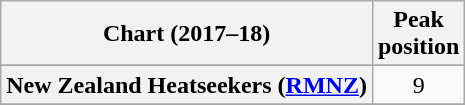<table class="wikitable plainrowheaders sortable" style="text-align:center;">
<tr>
<th>Chart (2017–18)</th>
<th>Peak<br>position</th>
</tr>
<tr>
</tr>
<tr>
<th scope="row">New Zealand Heatseekers (<a href='#'>RMNZ</a>)</th>
<td>9</td>
</tr>
<tr>
</tr>
<tr>
</tr>
<tr>
</tr>
<tr>
</tr>
</table>
